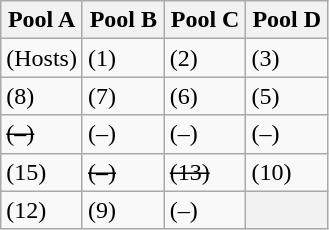<table class="wikitable">
<tr>
<th width=25%>Pool A</th>
<th width=25%>Pool B</th>
<th width=25%>Pool C</th>
<th width=25%>Pool D</th>
</tr>
<tr>
<td> (Hosts)</td>
<td> (1)</td>
<td> (2)</td>
<td> (3)</td>
</tr>
<tr>
<td> (8)</td>
<td> (7)</td>
<td> (6)</td>
<td> (5)</td>
</tr>
<tr>
<td><s> (–)</s></td>
<td> (–)</td>
<td> (–)</td>
<td> (–)</td>
</tr>
<tr>
<td> (15)</td>
<td><s> (–)</s></td>
<td><s> (13)</s></td>
<td> (10)</td>
</tr>
<tr>
<td> (12)</td>
<td> (9)</td>
<td> (–)</td>
<th></th>
</tr>
</table>
